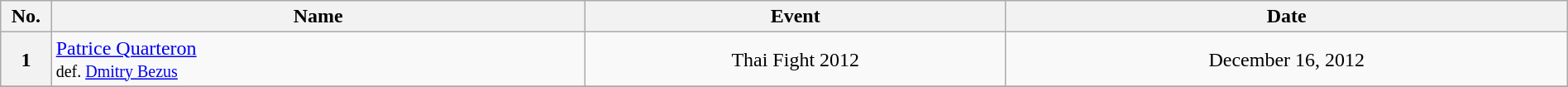<table class="wikitable" width=100%>
<tr>
<th width=1%>No.</th>
<th width=19%>Name</th>
<th width=15%>Event</th>
<th width=20%>Date</th>
</tr>
<tr>
<th>1</th>
<td align=left> <a href='#'>Patrice Quarteron</a> <br><small>def. <a href='#'>Dmitry Bezus</a></small></td>
<td align=center>Thai Fight 2012<br></td>
<td align=center>December 16, 2012</td>
</tr>
<tr>
</tr>
</table>
